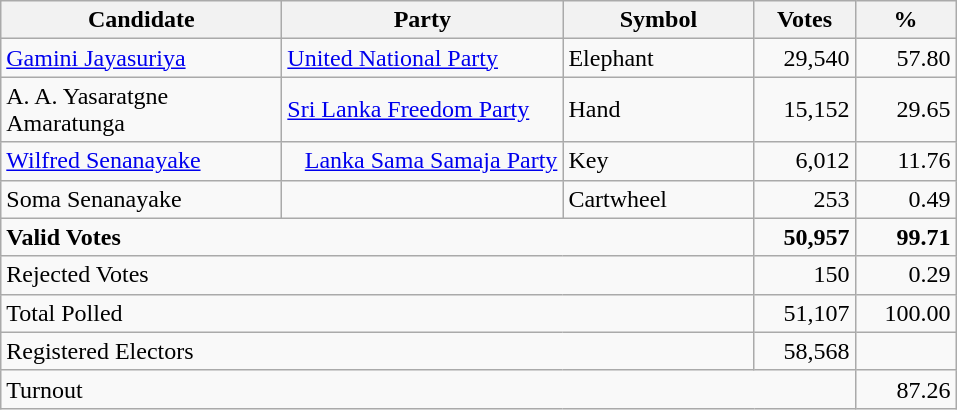<table class="wikitable" border="1" style="text-align:right;">
<tr>
<th align=left width="180">Candidate</th>
<th align=left width="180">Party</th>
<th align=left width="120">Symbol</th>
<th align=left width="60">Votes</th>
<th align=left width="60">%</th>
</tr>
<tr>
<td align=left><a href='#'>Gamini Jayasuriya</a></td>
<td align=left><a href='#'>United National Party</a></td>
<td align=left>Elephant</td>
<td align=right>29,540</td>
<td align=right>57.80</td>
</tr>
<tr>
<td align=left>A. A. Yasaratgne Amaratunga</td>
<td align=left><a href='#'>Sri Lanka Freedom Party</a></td>
<td align=left>Hand</td>
<td align=right>15,152</td>
<td align=right>29.65</td>
</tr>
<tr>
<td align=left><a href='#'>Wilfred Senanayake</a></td>
<td align-left><a href='#'>Lanka Sama Samaja Party</a></td>
<td align=left>Key</td>
<td align=right>6,012</td>
<td align=right>11.76</td>
</tr>
<tr>
<td align=left>Soma Senanayake</td>
<td></td>
<td align=left>Cartwheel</td>
<td align=right>253</td>
<td align=right>0.49</td>
</tr>
<tr |->
<td align=left colspan=3><strong>Valid Votes</strong></td>
<td align=right><strong>50,957</strong></td>
<td align=right><strong>99.71</strong></td>
</tr>
<tr>
<td align=left colspan=3>Rejected Votes</td>
<td align=right>150</td>
<td align=right>0.29</td>
</tr>
<tr>
<td align=left colspan=3>Total Polled</td>
<td align=right>51,107</td>
<td align=right>100.00</td>
</tr>
<tr>
<td align=left colspan=3>Registered Electors</td>
<td align=right>58,568</td>
<td></td>
</tr>
<tr>
<td align=left colspan=4>Turnout</td>
<td align=right>87.26</td>
</tr>
</table>
